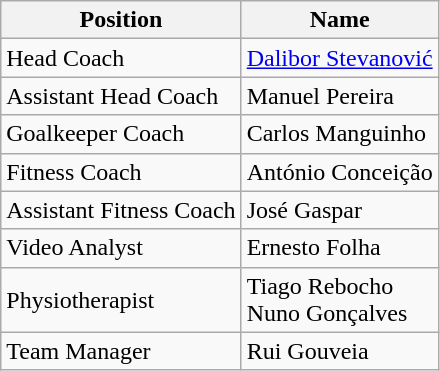<table class="wikitable">
<tr>
<th>Position</th>
<th>Name</th>
</tr>
<tr>
<td>Head Coach</td>
<td> <a href='#'>Dalibor Stevanović</a></td>
</tr>
<tr>
<td>Assistant Head Coach</td>
<td> Manuel Pereira</td>
</tr>
<tr>
<td>Goalkeeper Coach</td>
<td> Carlos Manguinho</td>
</tr>
<tr>
<td>Fitness Coach</td>
<td> António Conceição</td>
</tr>
<tr>
<td>Assistant Fitness Coach</td>
<td> José Gaspar</td>
</tr>
<tr>
<td>Video Analyst</td>
<td> Ernesto Folha</td>
</tr>
<tr>
<td>Physiotherapist</td>
<td> Tiago Rebocho <br>  Nuno Gonçalves</td>
</tr>
<tr>
<td>Team Manager</td>
<td> Rui Gouveia</td>
</tr>
</table>
